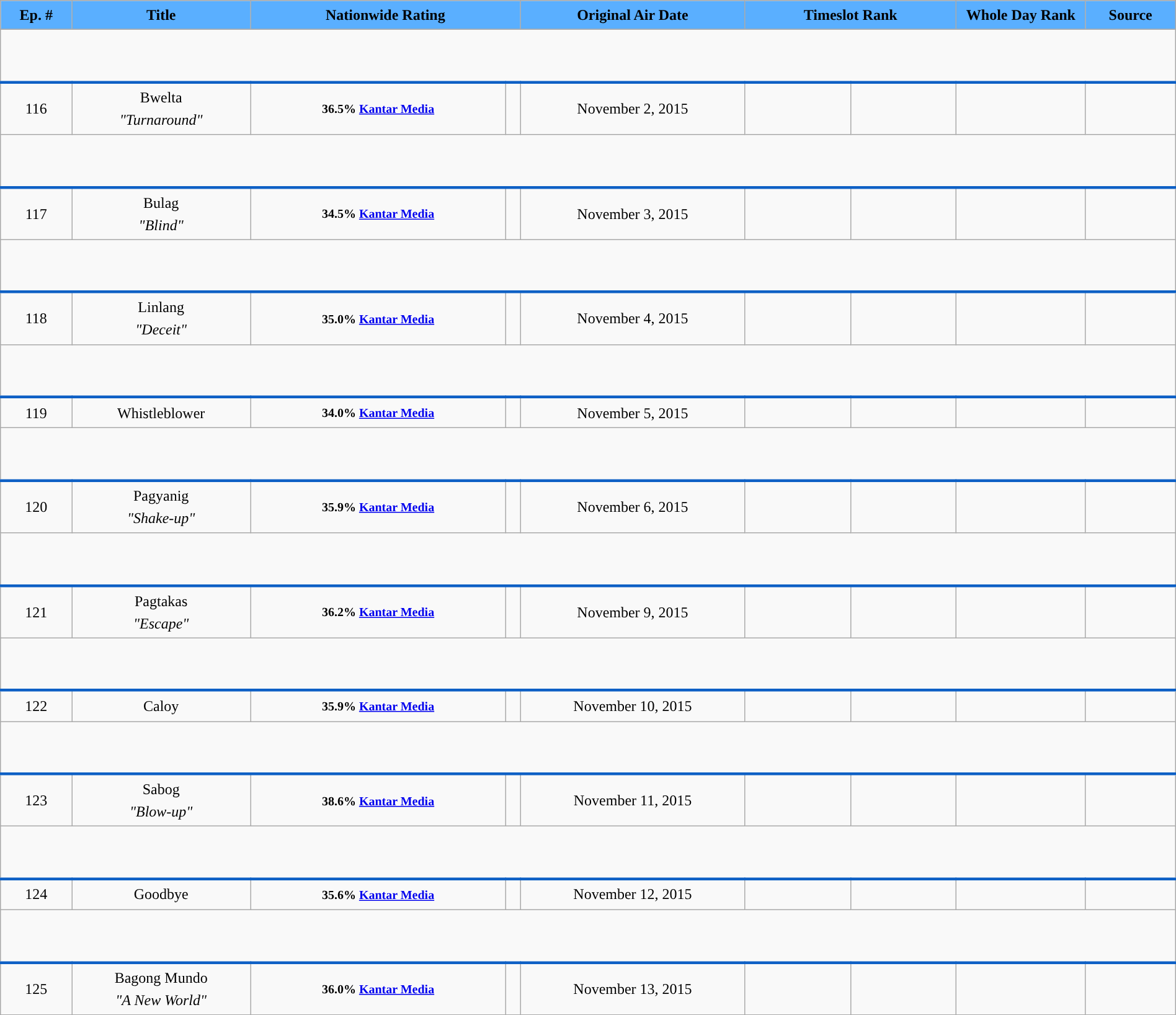<table class="wikitable" style="text-align: center; background:#f9f9f9; line-height:16px; line-height:150%" width="100%">
<tr style="color:black;">
<th style="background:#5AAFFF;">Ep. #</th>
<th style="background:#5AAFFF;">Title</th>
<th style="background:#5AAFFF;" colspan="2" width="23%">Nationwide Rating</th>
<th style="background:#5AAFFF;">Original Air Date</th>
<th style="background:#5AAFFF;" colspan="2" width="18%">Timeslot Rank</th>
<th style="background:#5AAFFF;" width="11%">Whole Day Rank</th>
<th style="background:#5AAFFF;">Source</th>
</tr>
<tr style="text-align: center">
</tr>
<tr style="text-align: center">
<td colspan = "10" style="text-align: left; border-bottom: 3px solid #0e60c5;"><br><br></td>
</tr>
<tr style="text-align: center">
<td>116</td>
<td>Bwelta <br> <em>"Turnaround"</em></td>
<td><small><strong>36.5% <a href='#'>Kantar Media</a></strong></small></td>
<td></td>
<td>November 2, 2015</td>
<td></td>
<td></td>
<td></td>
</tr>
<tr style="text-align: center">
<td colspan = "10" style="text-align: left; border-bottom: 3px solid #0e60c5;"><br><br></td>
</tr>
<tr style="text-align: center">
<td>117</td>
<td>Bulag <br> <em>"Blind"</em></td>
<td><small><strong>34.5% <a href='#'>Kantar Media</a></strong></small></td>
<td></td>
<td>November 3, 2015</td>
<td></td>
<td></td>
<td></td>
</tr>
<tr style="text-align: center">
<td colspan = "10" style="text-align: left; border-bottom: 3px solid #0e60c5;"><br><br></td>
</tr>
<tr style="text-align: center">
<td>118</td>
<td>Linlang <br> <em>"Deceit"</em></td>
<td><small><strong>35.0% <a href='#'>Kantar Media</a></strong></small></td>
<td></td>
<td>November 4, 2015</td>
<td></td>
<td></td>
<td></td>
</tr>
<tr style="text-align: center">
<td colspan = "10" style="text-align: left; border-bottom: 3px solid #0e60c5;"><br><br></td>
</tr>
<tr style="text-align: center">
<td>119</td>
<td>Whistleblower</td>
<td><small><strong>34.0% <a href='#'>Kantar Media</a></strong></small></td>
<td></td>
<td>November 5, 2015</td>
<td></td>
<td></td>
<td></td>
</tr>
<tr style="text-align: center">
<td colspan = "10" style="text-align: left; border-bottom: 3px solid #0e60c5;"><br><br></td>
</tr>
<tr style="text-align: center">
<td>120</td>
<td>Pagyanig <br> <em>"Shake-up"</em></td>
<td><small><strong>35.9% <a href='#'>Kantar Media</a></strong></small></td>
<td></td>
<td>November 6, 2015</td>
<td></td>
<td></td>
<td></td>
</tr>
<tr style="text-align: center">
<td colspan = "10" style="text-align: left; border-bottom: 3px solid #0e60c5;"><br><br></td>
</tr>
<tr style="text-align: center">
<td>121</td>
<td>Pagtakas <br> <em>"Escape"</em></td>
<td><small><strong>36.2% <a href='#'>Kantar Media</a></strong></small></td>
<td></td>
<td>November 9, 2015</td>
<td></td>
<td></td>
<td></td>
</tr>
<tr style="text-align: center">
<td colspan = "10" style="text-align: left; border-bottom: 3px solid #0e60c5;"><br><br></td>
</tr>
<tr style="text-align: center">
<td>122</td>
<td>Caloy</td>
<td><small><strong>35.9% <a href='#'>Kantar Media</a></strong></small></td>
<td></td>
<td>November 10, 2015</td>
<td></td>
<td></td>
<td></td>
</tr>
<tr style="text-align: center">
<td colspan = "10" style="text-align: left; border-bottom: 3px solid #0e60c5;"><br><br></td>
</tr>
<tr style="text-align: center">
<td>123</td>
<td>Sabog <br> <em>"Blow-up"</em></td>
<td><small><strong>38.6% <a href='#'>Kantar Media</a></strong></small></td>
<td></td>
<td>November 11, 2015</td>
<td></td>
<td></td>
<td></td>
</tr>
<tr style="text-align: center">
<td colspan = "10" style="text-align: left; border-bottom: 3px solid #0e60c5;"><br><br></td>
</tr>
<tr style="text-align: center">
<td>124</td>
<td>Goodbye</td>
<td><small><strong>35.6% <a href='#'>Kantar Media</a></strong></small></td>
<td></td>
<td>November 12, 2015</td>
<td></td>
<td></td>
<td></td>
</tr>
<tr style="text-align: center">
<td colspan = "10" style="text-align: left; border-bottom: 3px solid #0e60c5;"><br><br></td>
</tr>
<tr style="text-align: center">
<td>125</td>
<td>Bagong Mundo <br> <em>"A New World"</em></td>
<td><small><strong>36.0% <a href='#'>Kantar Media</a></strong></small></td>
<td></td>
<td>November 13, 2015</td>
<td></td>
<td></td>
<td></td>
</tr>
<tr style="text-align: center">
</tr>
</table>
